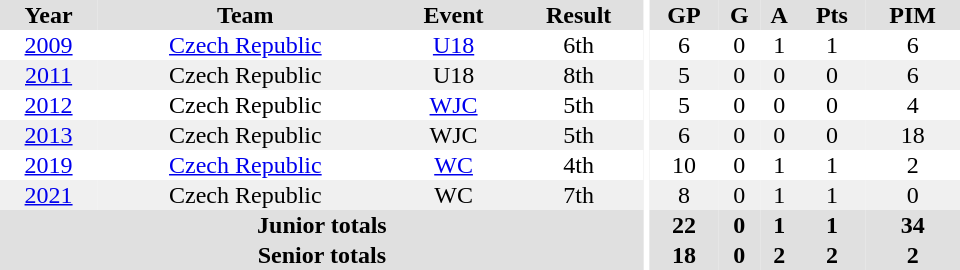<table border="0" cellpadding="1" cellspacing="0" ID="Table3" style="text-align:center; width:40em">
<tr ALIGN="center" bgcolor="#e0e0e0">
<th>Year</th>
<th>Team</th>
<th>Event</th>
<th>Result</th>
<th rowspan="99" bgcolor="#ffffff"></th>
<th>GP</th>
<th>G</th>
<th>A</th>
<th>Pts</th>
<th>PIM</th>
</tr>
<tr>
<td><a href='#'>2009</a></td>
<td><a href='#'>Czech Republic</a></td>
<td><a href='#'>U18</a></td>
<td>6th</td>
<td>6</td>
<td>0</td>
<td>1</td>
<td>1</td>
<td>6</td>
</tr>
<tr bgcolor="#f0f0f0">
<td><a href='#'>2011</a></td>
<td>Czech Republic</td>
<td>U18</td>
<td>8th</td>
<td>5</td>
<td>0</td>
<td>0</td>
<td>0</td>
<td>6</td>
</tr>
<tr>
<td><a href='#'>2012</a></td>
<td>Czech Republic</td>
<td><a href='#'>WJC</a></td>
<td>5th</td>
<td>5</td>
<td>0</td>
<td>0</td>
<td>0</td>
<td>4</td>
</tr>
<tr bgcolor="#f0f0f0">
<td><a href='#'>2013</a></td>
<td>Czech Republic</td>
<td>WJC</td>
<td>5th</td>
<td>6</td>
<td>0</td>
<td>0</td>
<td>0</td>
<td>18</td>
</tr>
<tr>
<td><a href='#'>2019</a></td>
<td><a href='#'>Czech Republic</a></td>
<td><a href='#'>WC</a></td>
<td>4th</td>
<td>10</td>
<td>0</td>
<td>1</td>
<td>1</td>
<td>2</td>
</tr>
<tr bgcolor="#f0f0f0">
<td><a href='#'>2021</a></td>
<td>Czech Republic</td>
<td>WC</td>
<td>7th</td>
<td>8</td>
<td>0</td>
<td>1</td>
<td>1</td>
<td>0</td>
</tr>
<tr ALIGN="center" bgcolor="#e0e0e0">
<th colspan=4>Junior totals</th>
<th>22</th>
<th>0</th>
<th>1</th>
<th>1</th>
<th>34</th>
</tr>
<tr ALIGN="center" bgcolor="#e0e0e0">
<th colspan=4>Senior totals</th>
<th>18</th>
<th>0</th>
<th>2</th>
<th>2</th>
<th>2</th>
</tr>
</table>
